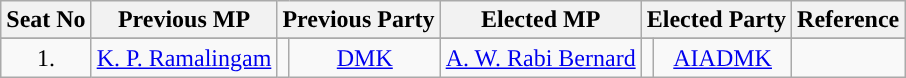<table class="wikitable">
<tr>
<th>Seat No</th>
<th>Previous MP</th>
<th colspan=2>Previous Party</th>
<th>Elected MP</th>
<th colspan=2>Elected Party</th>
<th>Reference</th>
</tr>
<tr>
</tr>
<tr style="text-align:center;">
<td>1.</td>
<td><a href='#'>K. P. Ramalingam</a></td>
<td width="1px"></td>
<td><a href='#'>DMK</a></td>
<td><a href='#'>A. W. Rabi Bernard</a></td>
<td width="1px"></td>
<td><a href='#'>AIADMK</a></td>
<td></td>
</tr>
</table>
